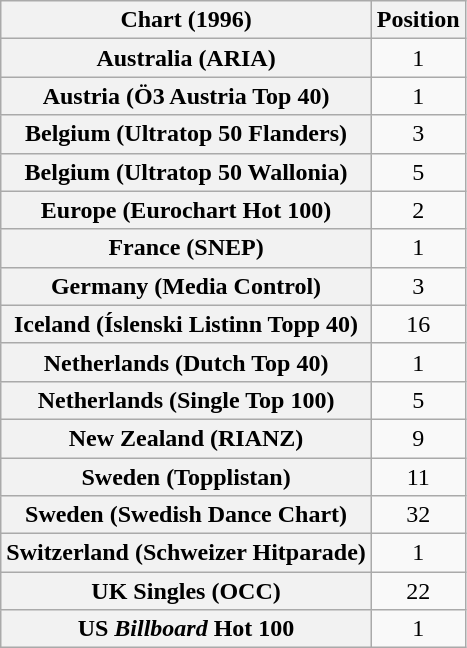<table class="wikitable sortable plainrowheaders" style="text-align:center">
<tr>
<th>Chart (1996)</th>
<th>Position</th>
</tr>
<tr>
<th scope="row">Australia (ARIA)</th>
<td>1</td>
</tr>
<tr>
<th scope="row">Austria (Ö3 Austria Top 40)</th>
<td>1</td>
</tr>
<tr>
<th scope="row">Belgium (Ultratop 50 Flanders)</th>
<td>3</td>
</tr>
<tr>
<th scope="row">Belgium (Ultratop 50 Wallonia)</th>
<td>5</td>
</tr>
<tr>
<th scope="row">Europe (Eurochart Hot 100)</th>
<td>2</td>
</tr>
<tr>
<th scope="row">France (SNEP)</th>
<td>1</td>
</tr>
<tr>
<th scope="row">Germany (Media Control)</th>
<td>3</td>
</tr>
<tr>
<th scope="row">Iceland (Íslenski Listinn Topp 40)</th>
<td>16</td>
</tr>
<tr>
<th scope="row">Netherlands (Dutch Top 40)</th>
<td>1</td>
</tr>
<tr>
<th scope="row">Netherlands (Single Top 100)</th>
<td>5</td>
</tr>
<tr>
<th scope="row">New Zealand (RIANZ)</th>
<td>9</td>
</tr>
<tr>
<th scope="row">Sweden (Topplistan)</th>
<td>11</td>
</tr>
<tr>
<th scope="row">Sweden (Swedish Dance Chart)</th>
<td>32</td>
</tr>
<tr>
<th scope="row">Switzerland (Schweizer Hitparade)</th>
<td>1</td>
</tr>
<tr>
<th scope="row">UK Singles (OCC)</th>
<td>22</td>
</tr>
<tr>
<th scope="row">US <em>Billboard</em> Hot 100</th>
<td>1</td>
</tr>
</table>
